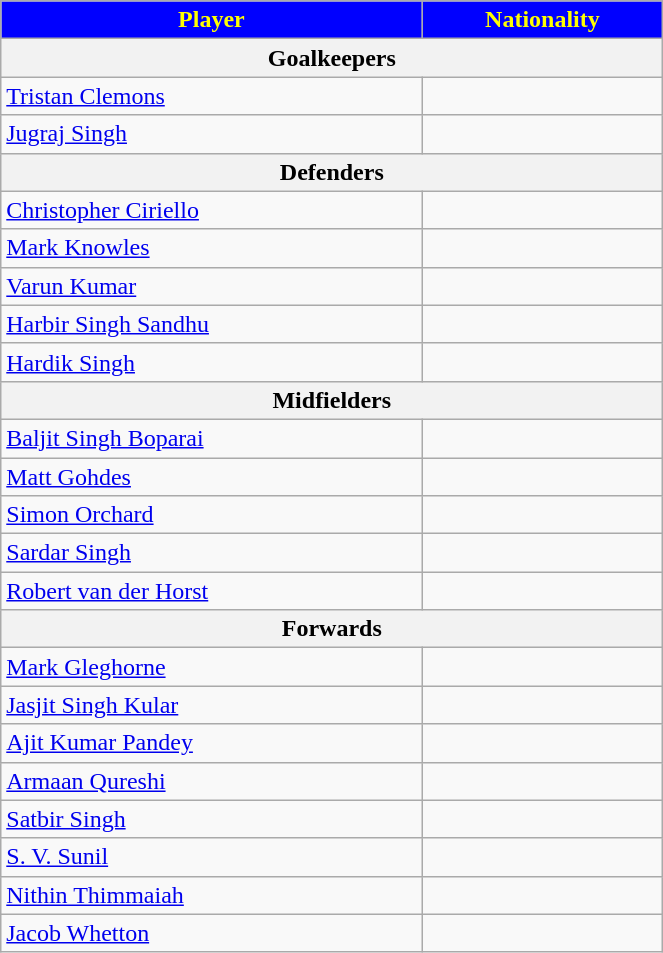<table class="wikitable" style="width:35%; text-align:center;">
<tr>
<th width=35% style="background: #0000FF; color:#FFFF00">Player</th>
<th width=20% style="background: #0000FF; color:#FFFF00">Nationality</th>
</tr>
<tr>
<th colspan="4">Goalkeepers</th>
</tr>
<tr>
<td style="text-align:left"><a href='#'>Tristan Clemons</a></td>
<td style="text-align:left"></td>
</tr>
<tr>
<td style="text-align:left"><a href='#'>Jugraj Singh</a></td>
<td style="text-align:left"></td>
</tr>
<tr>
<th colspan="4">Defenders</th>
</tr>
<tr>
<td style="text-align:left"><a href='#'>Christopher Ciriello</a></td>
<td style="text-align:left"></td>
</tr>
<tr>
<td style="text-align:left"><a href='#'>Mark Knowles</a></td>
<td style="text-align:left"></td>
</tr>
<tr>
<td style="text-align:left"><a href='#'>Varun Kumar</a></td>
<td style="text-align:left"></td>
</tr>
<tr>
<td style="text-align:left"><a href='#'>Harbir Singh Sandhu</a></td>
<td style="text-align:left"></td>
</tr>
<tr>
<td style="text-align:left"><a href='#'>Hardik Singh</a></td>
<td style="text-align:left"></td>
</tr>
<tr>
<th colspan="4">Midfielders</th>
</tr>
<tr>
<td style="text-align:left"><a href='#'>Baljit Singh Boparai</a></td>
<td style="text-align:left"></td>
</tr>
<tr>
<td style="text-align:left"><a href='#'>Matt Gohdes</a></td>
<td style="text-align:left"></td>
</tr>
<tr>
<td style="text-align:left"><a href='#'>Simon Orchard</a></td>
<td style="text-align:left"></td>
</tr>
<tr>
<td style="text-align:left"><a href='#'>Sardar Singh</a></td>
<td style="text-align:left"></td>
</tr>
<tr>
<td style="text-align:left"><a href='#'>Robert van der Horst</a></td>
<td style="text-align:left"></td>
</tr>
<tr>
<th colspan="4">Forwards</th>
</tr>
<tr>
<td style="text-align:left"><a href='#'>Mark Gleghorne</a></td>
<td style="text-align:left"></td>
</tr>
<tr>
<td style="text-align:left"><a href='#'>Jasjit Singh Kular</a></td>
<td style="text-align:left"></td>
</tr>
<tr>
<td style="text-align:left"><a href='#'>Ajit Kumar Pandey</a></td>
<td style="text-align:left"></td>
</tr>
<tr>
<td style="text-align:left"><a href='#'>Armaan Qureshi</a></td>
<td style="text-align:left"></td>
</tr>
<tr>
<td style="text-align:left"><a href='#'>Satbir Singh</a></td>
<td style="text-align:left"></td>
</tr>
<tr>
<td style="text-align:left"><a href='#'>S. V. Sunil</a></td>
<td style="text-align:left"></td>
</tr>
<tr>
<td style="text-align:left"><a href='#'>Nithin Thimmaiah</a></td>
<td style="text-align:left"></td>
</tr>
<tr>
<td style="text-align:left"><a href='#'>Jacob Whetton</a></td>
<td style="text-align:left"></td>
</tr>
</table>
